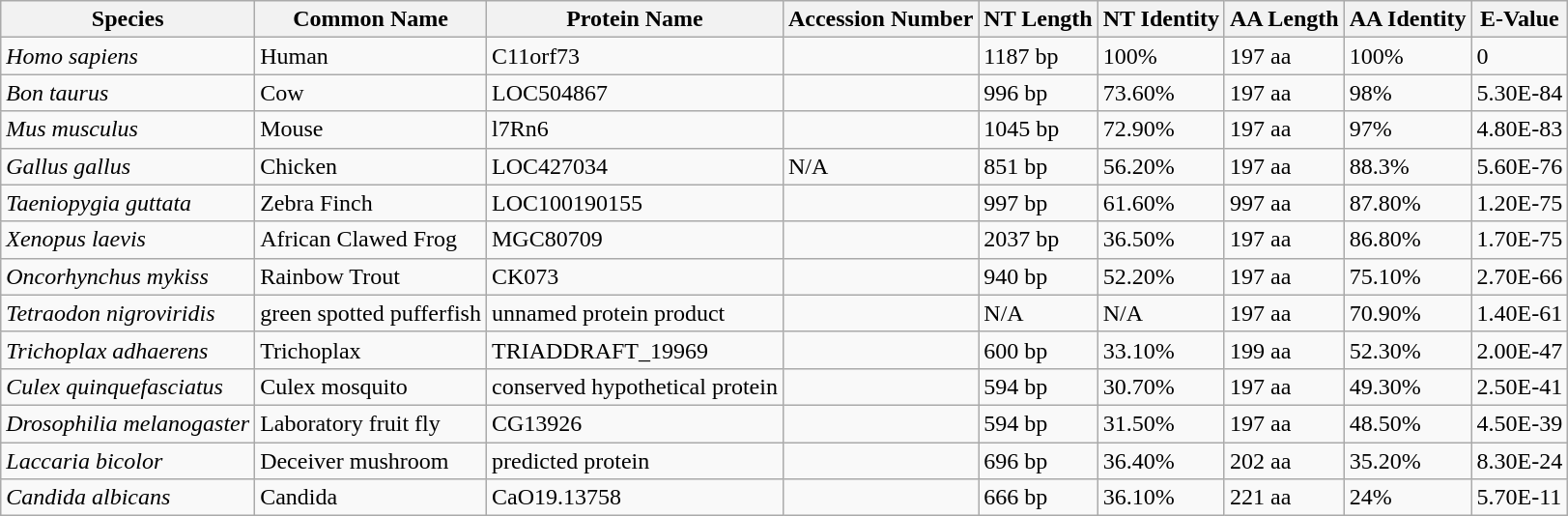<table class="wikitable">
<tr>
<th>Species</th>
<th>Common Name</th>
<th>Protein Name</th>
<th>Accession Number</th>
<th>NT Length</th>
<th>NT Identity</th>
<th>AA Length</th>
<th>AA Identity</th>
<th>E-Value</th>
</tr>
<tr>
<td><em>Homo sapiens</em></td>
<td>Human</td>
<td>C11orf73</td>
<td></td>
<td>1187 bp</td>
<td>100%</td>
<td>197 aa</td>
<td>100%</td>
<td>0</td>
</tr>
<tr>
<td><em>Bon taurus</em></td>
<td>Cow</td>
<td>LOC504867</td>
<td></td>
<td>996 bp</td>
<td>73.60%</td>
<td>197 aa</td>
<td>98%</td>
<td>5.30E-84</td>
</tr>
<tr>
<td><em>Mus musculus</em></td>
<td>Mouse</td>
<td>l7Rn6</td>
<td></td>
<td>1045 bp</td>
<td>72.90%</td>
<td>197 aa</td>
<td>97%</td>
<td>4.80E-83</td>
</tr>
<tr>
<td><em>Gallus gallus</em></td>
<td>Chicken</td>
<td>LOC427034</td>
<td>N/A</td>
<td>851 bp</td>
<td>56.20%</td>
<td>197 aa</td>
<td>88.3%</td>
<td>5.60E-76</td>
</tr>
<tr>
<td><em>Taeniopygia guttata</em></td>
<td>Zebra Finch</td>
<td>LOC100190155</td>
<td></td>
<td>997 bp</td>
<td>61.60%</td>
<td>997 aa</td>
<td>87.80%</td>
<td>1.20E-75</td>
</tr>
<tr>
<td><em>Xenopus laevis</em></td>
<td>African Clawed Frog</td>
<td>MGC80709</td>
<td></td>
<td>2037 bp</td>
<td>36.50%</td>
<td>197 aa</td>
<td>86.80%</td>
<td>1.70E-75</td>
</tr>
<tr>
<td><em>Oncorhynchus mykiss</em></td>
<td>Rainbow Trout</td>
<td>CK073</td>
<td></td>
<td>940 bp</td>
<td>52.20%</td>
<td>197 aa</td>
<td>75.10%</td>
<td>2.70E-66</td>
</tr>
<tr>
<td><em>Tetraodon nigroviridis</em></td>
<td>green spotted pufferfish</td>
<td>unnamed protein product</td>
<td></td>
<td>N/A</td>
<td>N/A</td>
<td>197 aa</td>
<td>70.90%</td>
<td>1.40E-61</td>
</tr>
<tr>
<td><em>Trichoplax adhaerens</em></td>
<td>Trichoplax</td>
<td>TRIADDRAFT_19969</td>
<td></td>
<td>600 bp</td>
<td>33.10%</td>
<td>199 aa</td>
<td>52.30%</td>
<td>2.00E-47</td>
</tr>
<tr>
<td><em>Culex quinquefasciatus</em></td>
<td>Culex mosquito</td>
<td>conserved hypothetical protein</td>
<td></td>
<td>594 bp</td>
<td>30.70%</td>
<td>197 aa</td>
<td>49.30%</td>
<td>2.50E-41</td>
</tr>
<tr>
<td><em>Drosophilia melanogaster</em></td>
<td>Laboratory fruit fly</td>
<td>CG13926</td>
<td></td>
<td>594 bp</td>
<td>31.50%</td>
<td>197 aa</td>
<td>48.50%</td>
<td>4.50E-39</td>
</tr>
<tr>
<td><em>Laccaria bicolor</em></td>
<td>Deceiver mushroom</td>
<td>predicted protein</td>
<td></td>
<td>696 bp</td>
<td>36.40%</td>
<td>202 aa</td>
<td>35.20%</td>
<td>8.30E-24</td>
</tr>
<tr>
<td><em>Candida albicans</em></td>
<td>Candida</td>
<td>CaO19.13758</td>
<td></td>
<td>666 bp</td>
<td>36.10%</td>
<td>221 aa</td>
<td>24%</td>
<td>5.70E-11</td>
</tr>
</table>
